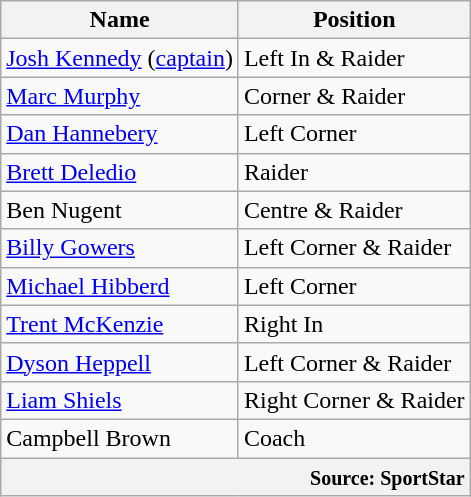<table class="wikitable sortable" style="text-align: left">
<tr>
<th style="text-align:center;">Name</th>
<th style="text-align:center;">Position</th>
</tr>
<tr>
<td><a href='#'>Josh Kennedy</a> (<a href='#'>captain</a>)</td>
<td>Left In & Raider</td>
</tr>
<tr>
<td><a href='#'>Marc Murphy</a></td>
<td>Corner & Raider</td>
</tr>
<tr>
<td><a href='#'>Dan Hannebery</a></td>
<td>Left Corner</td>
</tr>
<tr>
<td><a href='#'>Brett Deledio</a></td>
<td>Raider</td>
</tr>
<tr>
<td>Ben Nugent</td>
<td>Centre & Raider</td>
</tr>
<tr>
<td><a href='#'>Billy Gowers</a></td>
<td>Left Corner & Raider</td>
</tr>
<tr>
<td><a href='#'>Michael Hibberd</a></td>
<td>Left Corner</td>
</tr>
<tr>
<td><a href='#'>Trent McKenzie</a></td>
<td>Right In</td>
</tr>
<tr>
<td><a href='#'>Dyson Heppell</a></td>
<td>Left Corner & Raider</td>
</tr>
<tr>
<td><a href='#'>Liam Shiels</a></td>
<td>Right Corner & Raider</td>
</tr>
<tr>
<td>Campbell Brown</td>
<td>Coach</td>
</tr>
<tr>
<th colspan="6" style="text-align:right;"><small>Source: SportStar</small></th>
</tr>
</table>
